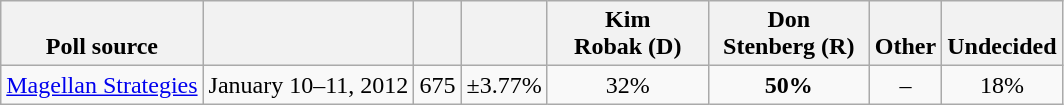<table class="wikitable" style="text-align:center">
<tr valign=bottom>
<th>Poll source</th>
<th></th>
<th></th>
<th></th>
<th style="width:100px;">Kim<br>Robak (D)</th>
<th style="width:100px;">Don<br>Stenberg (R)</th>
<th>Other</th>
<th>Undecided</th>
</tr>
<tr>
<td align=left><a href='#'>Magellan Strategies</a></td>
<td>January 10–11, 2012</td>
<td>675</td>
<td>±3.77%</td>
<td>32%</td>
<td><strong>50%</strong></td>
<td>–</td>
<td>18%</td>
</tr>
</table>
